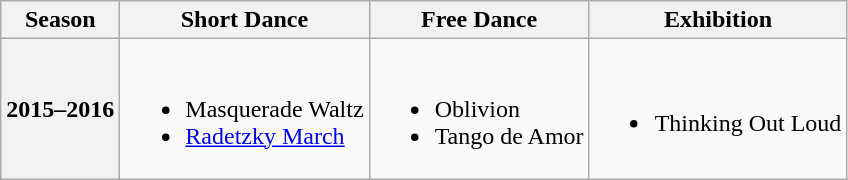<table class="wikitable">
<tr>
<th>Season</th>
<th>Short Dance</th>
<th>Free Dance</th>
<th>Exhibition</th>
</tr>
<tr>
<th>2015–2016 <br> </th>
<td><br><ul><li> Masquerade Waltz <br> </li><li> <a href='#'>Radetzky March</a> <br> </li></ul></td>
<td><br><ul><li>Oblivion <br> </li><li>Tango de Amor <br> </li></ul></td>
<td><br><ul><li>Thinking Out Loud <br> </li></ul></td>
</tr>
</table>
